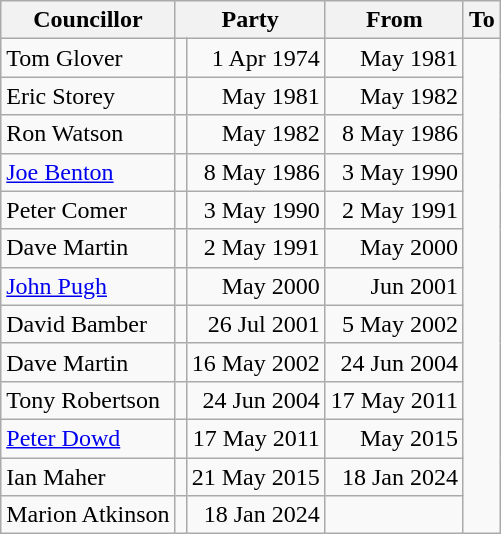<table class=wikitable>
<tr>
<th>Councillor</th>
<th colspan=2>Party</th>
<th>From</th>
<th>To</th>
</tr>
<tr>
<td>Tom Glover</td>
<td></td>
<td align=right>1 Apr 1974</td>
<td align=right>May 1981</td>
</tr>
<tr>
<td>Eric Storey</td>
<td></td>
<td align=right>May 1981</td>
<td align=right>May 1982</td>
</tr>
<tr>
<td>Ron Watson</td>
<td></td>
<td align=right>May 1982</td>
<td align=right>8 May 1986</td>
</tr>
<tr>
<td><a href='#'>Joe Benton</a></td>
<td></td>
<td align=right>8 May 1986</td>
<td align=right>3 May 1990</td>
</tr>
<tr>
<td>Peter Comer</td>
<td></td>
<td align=right>3 May 1990</td>
<td align=right>2 May 1991</td>
</tr>
<tr>
<td>Dave Martin</td>
<td></td>
<td align=right>2 May 1991</td>
<td align=right>May 2000</td>
</tr>
<tr>
<td><a href='#'>John Pugh</a></td>
<td></td>
<td align=right>May 2000</td>
<td align=right>Jun 2001</td>
</tr>
<tr>
<td>David Bamber</td>
<td></td>
<td align=right>26 Jul 2001</td>
<td align=right>5 May 2002</td>
</tr>
<tr>
<td>Dave Martin</td>
<td></td>
<td align=right>16 May 2002</td>
<td align=right>24 Jun 2004</td>
</tr>
<tr>
<td>Tony Robertson</td>
<td></td>
<td align=right>24 Jun 2004</td>
<td align=right>17 May 2011</td>
</tr>
<tr>
<td><a href='#'>Peter Dowd</a></td>
<td></td>
<td align=right>17 May 2011</td>
<td align=right>May 2015</td>
</tr>
<tr>
<td>Ian Maher</td>
<td></td>
<td align=right>21 May 2015</td>
<td align=right>18 Jan 2024</td>
</tr>
<tr>
<td>Marion Atkinson</td>
<td></td>
<td align=right>18 Jan 2024</td>
<td align=right></td>
</tr>
</table>
